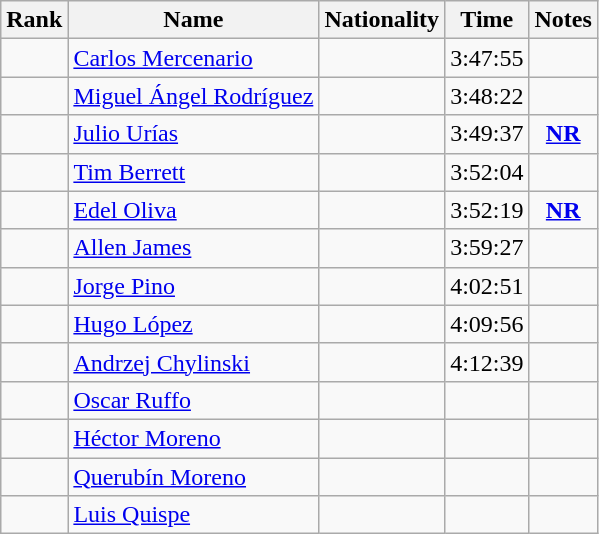<table class="wikitable sortable" style="text-align:center">
<tr>
<th>Rank</th>
<th>Name</th>
<th>Nationality</th>
<th>Time</th>
<th>Notes</th>
</tr>
<tr>
<td></td>
<td align=left><a href='#'>Carlos Mercenario</a></td>
<td align=left></td>
<td>3:47:55</td>
<td></td>
</tr>
<tr>
<td></td>
<td align=left><a href='#'>Miguel Ángel Rodríguez</a></td>
<td align=left></td>
<td>3:48:22</td>
<td></td>
</tr>
<tr>
<td></td>
<td align=left><a href='#'>Julio Urías</a></td>
<td align=left></td>
<td>3:49:37</td>
<td><strong><a href='#'>NR</a></strong></td>
</tr>
<tr>
<td></td>
<td align=left><a href='#'>Tim Berrett</a></td>
<td align=left></td>
<td>3:52:04</td>
<td></td>
</tr>
<tr>
<td></td>
<td align=left><a href='#'>Edel Oliva</a></td>
<td align=left></td>
<td>3:52:19</td>
<td><strong><a href='#'>NR</a></strong></td>
</tr>
<tr>
<td></td>
<td align=left><a href='#'>Allen James</a></td>
<td align=left></td>
<td>3:59:27</td>
<td></td>
</tr>
<tr>
<td></td>
<td align=left><a href='#'>Jorge Pino</a></td>
<td align=left></td>
<td>4:02:51</td>
<td></td>
</tr>
<tr>
<td></td>
<td align=left><a href='#'>Hugo López</a></td>
<td align=left></td>
<td>4:09:56</td>
<td></td>
</tr>
<tr>
<td></td>
<td align=left><a href='#'>Andrzej Chylinski</a></td>
<td align=left></td>
<td>4:12:39</td>
<td></td>
</tr>
<tr>
<td></td>
<td align=left><a href='#'>Oscar Ruffo</a></td>
<td align=left></td>
<td></td>
<td></td>
</tr>
<tr>
<td></td>
<td align=left><a href='#'>Héctor Moreno</a></td>
<td align=left></td>
<td></td>
<td></td>
</tr>
<tr>
<td></td>
<td align=left><a href='#'>Querubín Moreno</a></td>
<td align=left></td>
<td></td>
<td></td>
</tr>
<tr>
<td></td>
<td align=left><a href='#'>Luis Quispe</a></td>
<td align=left></td>
<td></td>
<td></td>
</tr>
</table>
